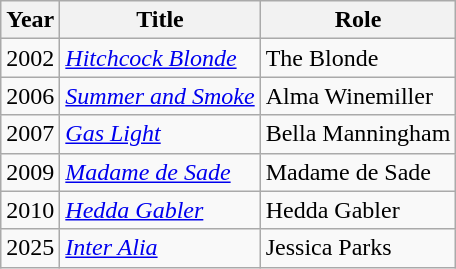<table class="wikitable sortable">
<tr>
<th>Year</th>
<th>Title</th>
<th>Role</th>
</tr>
<tr>
<td>2002</td>
<td><em><a href='#'>Hitchcock Blonde</a></em></td>
<td>The Blonde</td>
</tr>
<tr>
<td>2006</td>
<td><em><a href='#'>Summer and Smoke</a></em></td>
<td>Alma Winemiller</td>
</tr>
<tr>
<td>2007</td>
<td><em><a href='#'>Gas Light</a></em></td>
<td>Bella Manningham</td>
</tr>
<tr>
<td>2009</td>
<td><em><a href='#'>Madame de Sade</a></em></td>
<td>Madame de Sade</td>
</tr>
<tr>
<td>2010</td>
<td><em><a href='#'>Hedda Gabler</a></em></td>
<td>Hedda Gabler</td>
</tr>
<tr>
<td>2025</td>
<td><em><a href='#'>Inter Alia</a></em></td>
<td>Jessica Parks</td>
</tr>
</table>
